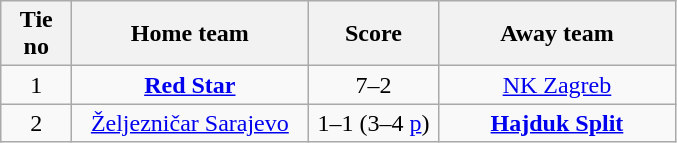<table class="wikitable" style="text-align: center">
<tr>
<th width=40>Tie no</th>
<th width=150>Home team</th>
<th width=80>Score</th>
<th width=150>Away team</th>
</tr>
<tr>
<td>1</td>
<td><strong><a href='#'>Red Star</a></strong></td>
<td>7–2</td>
<td><a href='#'>NK Zagreb</a></td>
</tr>
<tr>
<td>2</td>
<td><a href='#'>Željezničar Sarajevo</a></td>
<td>1–1 (3–4 <a href='#'>p</a>)</td>
<td><strong><a href='#'>Hajduk Split</a></strong></td>
</tr>
</table>
